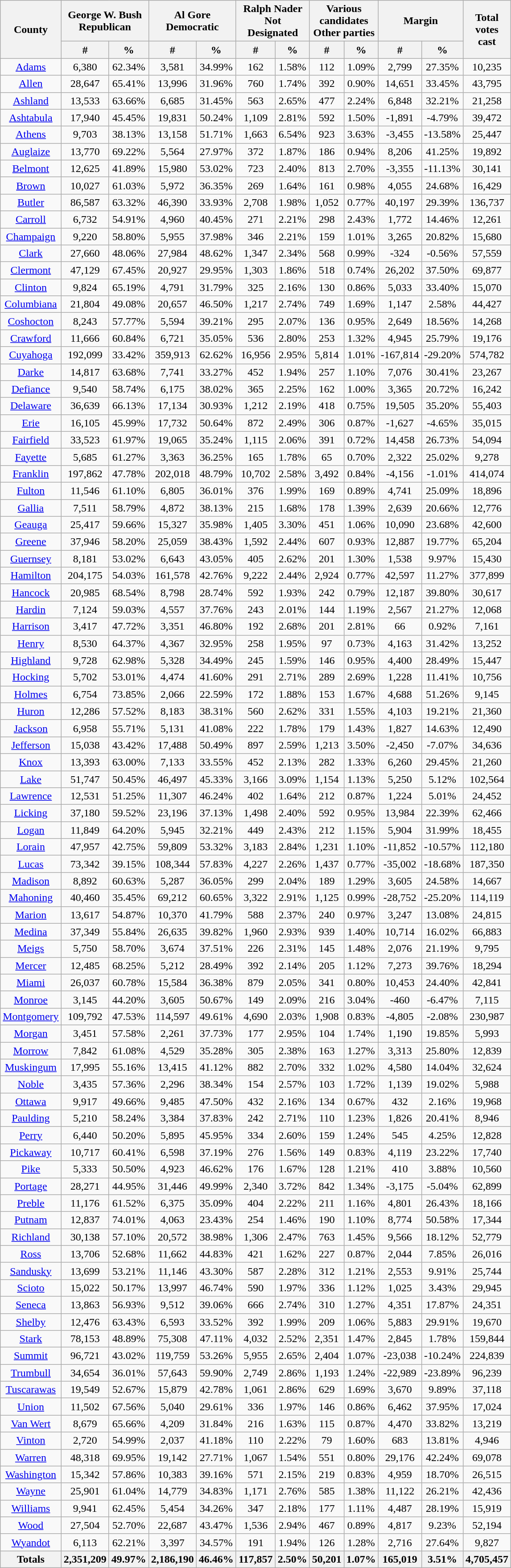<table width="60%" class="wikitable sortable">
<tr>
<th rowspan="2">County</th>
<th colspan="2">George W. Bush<br>Republican</th>
<th colspan="2">Al Gore<br>Democratic</th>
<th colspan="2">Ralph Nader<br>Not Designated</th>
<th colspan="2">Various candidates<br>Other parties</th>
<th colspan="2">Margin</th>
<th rowspan="2">Total votes cast</th>
</tr>
<tr style="text-align:center;">
<th style="text-align:center;" data-sort-type="number">#</th>
<th style="text-align:center;" data-sort-type="number">%</th>
<th style="text-align:center;" data-sort-type="number">#</th>
<th style="text-align:center;" data-sort-type="number">%</th>
<th style="text-align:center;" data-sort-type="number">#</th>
<th style="text-align:center;" data-sort-type="number">%</th>
<th style="text-align:center;" data-sort-type="number">#</th>
<th style="text-align:center;" data-sort-type="number">%</th>
<th style="text-align:center;" data-sort-type="number">#</th>
<th style="text-align:center;" data-sort-type="number">%</th>
</tr>
<tr style="text-align:center;">
<td><a href='#'>Adams</a></td>
<td>6,380</td>
<td>62.34%</td>
<td>3,581</td>
<td>34.99%</td>
<td>162</td>
<td>1.58%</td>
<td>112</td>
<td>1.09%</td>
<td>2,799</td>
<td>27.35%</td>
<td>10,235</td>
</tr>
<tr style="text-align:center;">
<td><a href='#'>Allen</a></td>
<td>28,647</td>
<td>65.41%</td>
<td>13,996</td>
<td>31.96%</td>
<td>760</td>
<td>1.74%</td>
<td>392</td>
<td>0.90%</td>
<td>14,651</td>
<td>33.45%</td>
<td>43,795</td>
</tr>
<tr style="text-align:center;">
<td><a href='#'>Ashland</a></td>
<td>13,533</td>
<td>63.66%</td>
<td>6,685</td>
<td>31.45%</td>
<td>563</td>
<td>2.65%</td>
<td>477</td>
<td>2.24%</td>
<td>6,848</td>
<td>32.21%</td>
<td>21,258</td>
</tr>
<tr style="text-align:center;">
<td><a href='#'>Ashtabula</a></td>
<td>17,940</td>
<td>45.45%</td>
<td>19,831</td>
<td>50.24%</td>
<td>1,109</td>
<td>2.81%</td>
<td>592</td>
<td>1.50%</td>
<td>-1,891</td>
<td>-4.79%</td>
<td>39,472</td>
</tr>
<tr style="text-align:center;">
<td><a href='#'>Athens</a></td>
<td>9,703</td>
<td>38.13%</td>
<td>13,158</td>
<td>51.71%</td>
<td>1,663</td>
<td>6.54%</td>
<td>923</td>
<td>3.63%</td>
<td>-3,455</td>
<td>-13.58%</td>
<td>25,447</td>
</tr>
<tr style="text-align:center;">
<td><a href='#'>Auglaize</a></td>
<td>13,770</td>
<td>69.22%</td>
<td>5,564</td>
<td>27.97%</td>
<td>372</td>
<td>1.87%</td>
<td>186</td>
<td>0.94%</td>
<td>8,206</td>
<td>41.25%</td>
<td>19,892</td>
</tr>
<tr style="text-align:center;">
<td><a href='#'>Belmont</a></td>
<td>12,625</td>
<td>41.89%</td>
<td>15,980</td>
<td>53.02%</td>
<td>723</td>
<td>2.40%</td>
<td>813</td>
<td>2.70%</td>
<td>-3,355</td>
<td>-11.13%</td>
<td>30,141</td>
</tr>
<tr style="text-align:center;">
<td><a href='#'>Brown</a></td>
<td>10,027</td>
<td>61.03%</td>
<td>5,972</td>
<td>36.35%</td>
<td>269</td>
<td>1.64%</td>
<td>161</td>
<td>0.98%</td>
<td>4,055</td>
<td>24.68%</td>
<td>16,429</td>
</tr>
<tr style="text-align:center;">
<td><a href='#'>Butler</a></td>
<td>86,587</td>
<td>63.32%</td>
<td>46,390</td>
<td>33.93%</td>
<td>2,708</td>
<td>1.98%</td>
<td>1,052</td>
<td>0.77%</td>
<td>40,197</td>
<td>29.39%</td>
<td>136,737</td>
</tr>
<tr style="text-align:center;">
<td><a href='#'>Carroll</a></td>
<td>6,732</td>
<td>54.91%</td>
<td>4,960</td>
<td>40.45%</td>
<td>271</td>
<td>2.21%</td>
<td>298</td>
<td>2.43%</td>
<td>1,772</td>
<td>14.46%</td>
<td>12,261</td>
</tr>
<tr style="text-align:center;">
<td><a href='#'>Champaign</a></td>
<td>9,220</td>
<td>58.80%</td>
<td>5,955</td>
<td>37.98%</td>
<td>346</td>
<td>2.21%</td>
<td>159</td>
<td>1.01%</td>
<td>3,265</td>
<td>20.82%</td>
<td>15,680</td>
</tr>
<tr style="text-align:center;">
<td><a href='#'>Clark</a></td>
<td>27,660</td>
<td>48.06%</td>
<td>27,984</td>
<td>48.62%</td>
<td>1,347</td>
<td>2.34%</td>
<td>568</td>
<td>0.99%</td>
<td>-324</td>
<td>-0.56%</td>
<td>57,559</td>
</tr>
<tr style="text-align:center;">
<td><a href='#'>Clermont</a></td>
<td>47,129</td>
<td>67.45%</td>
<td>20,927</td>
<td>29.95%</td>
<td>1,303</td>
<td>1.86%</td>
<td>518</td>
<td>0.74%</td>
<td>26,202</td>
<td>37.50%</td>
<td>69,877</td>
</tr>
<tr style="text-align:center;">
<td><a href='#'>Clinton</a></td>
<td>9,824</td>
<td>65.19%</td>
<td>4,791</td>
<td>31.79%</td>
<td>325</td>
<td>2.16%</td>
<td>130</td>
<td>0.86%</td>
<td>5,033</td>
<td>33.40%</td>
<td>15,070</td>
</tr>
<tr style="text-align:center;">
<td><a href='#'>Columbiana</a></td>
<td>21,804</td>
<td>49.08%</td>
<td>20,657</td>
<td>46.50%</td>
<td>1,217</td>
<td>2.74%</td>
<td>749</td>
<td>1.69%</td>
<td>1,147</td>
<td>2.58%</td>
<td>44,427</td>
</tr>
<tr style="text-align:center;">
<td><a href='#'>Coshocton</a></td>
<td>8,243</td>
<td>57.77%</td>
<td>5,594</td>
<td>39.21%</td>
<td>295</td>
<td>2.07%</td>
<td>136</td>
<td>0.95%</td>
<td>2,649</td>
<td>18.56%</td>
<td>14,268</td>
</tr>
<tr style="text-align:center;">
<td><a href='#'>Crawford</a></td>
<td>11,666</td>
<td>60.84%</td>
<td>6,721</td>
<td>35.05%</td>
<td>536</td>
<td>2.80%</td>
<td>253</td>
<td>1.32%</td>
<td>4,945</td>
<td>25.79%</td>
<td>19,176</td>
</tr>
<tr style="text-align:center;">
<td><a href='#'>Cuyahoga</a></td>
<td>192,099</td>
<td>33.42%</td>
<td>359,913</td>
<td>62.62%</td>
<td>16,956</td>
<td>2.95%</td>
<td>5,814</td>
<td>1.01%</td>
<td>-167,814</td>
<td>-29.20%</td>
<td>574,782</td>
</tr>
<tr style="text-align:center;">
<td><a href='#'>Darke</a></td>
<td>14,817</td>
<td>63.68%</td>
<td>7,741</td>
<td>33.27%</td>
<td>452</td>
<td>1.94%</td>
<td>257</td>
<td>1.10%</td>
<td>7,076</td>
<td>30.41%</td>
<td>23,267</td>
</tr>
<tr style="text-align:center;">
<td><a href='#'>Defiance</a></td>
<td>9,540</td>
<td>58.74%</td>
<td>6,175</td>
<td>38.02%</td>
<td>365</td>
<td>2.25%</td>
<td>162</td>
<td>1.00%</td>
<td>3,365</td>
<td>20.72%</td>
<td>16,242</td>
</tr>
<tr style="text-align:center;">
<td><a href='#'>Delaware</a></td>
<td>36,639</td>
<td>66.13%</td>
<td>17,134</td>
<td>30.93%</td>
<td>1,212</td>
<td>2.19%</td>
<td>418</td>
<td>0.75%</td>
<td>19,505</td>
<td>35.20%</td>
<td>55,403</td>
</tr>
<tr style="text-align:center;">
<td><a href='#'>Erie</a></td>
<td>16,105</td>
<td>45.99%</td>
<td>17,732</td>
<td>50.64%</td>
<td>872</td>
<td>2.49%</td>
<td>306</td>
<td>0.87%</td>
<td>-1,627</td>
<td>-4.65%</td>
<td>35,015</td>
</tr>
<tr style="text-align:center;">
<td><a href='#'>Fairfield</a></td>
<td>33,523</td>
<td>61.97%</td>
<td>19,065</td>
<td>35.24%</td>
<td>1,115</td>
<td>2.06%</td>
<td>391</td>
<td>0.72%</td>
<td>14,458</td>
<td>26.73%</td>
<td>54,094</td>
</tr>
<tr style="text-align:center;">
<td><a href='#'>Fayette</a></td>
<td>5,685</td>
<td>61.27%</td>
<td>3,363</td>
<td>36.25%</td>
<td>165</td>
<td>1.78%</td>
<td>65</td>
<td>0.70%</td>
<td>2,322</td>
<td>25.02%</td>
<td>9,278</td>
</tr>
<tr style="text-align:center;">
<td><a href='#'>Franklin</a></td>
<td>197,862</td>
<td>47.78%</td>
<td>202,018</td>
<td>48.79%</td>
<td>10,702</td>
<td>2.58%</td>
<td>3,492</td>
<td>0.84%</td>
<td>-4,156</td>
<td>-1.01%</td>
<td>414,074</td>
</tr>
<tr style="text-align:center;">
<td><a href='#'>Fulton</a></td>
<td>11,546</td>
<td>61.10%</td>
<td>6,805</td>
<td>36.01%</td>
<td>376</td>
<td>1.99%</td>
<td>169</td>
<td>0.89%</td>
<td>4,741</td>
<td>25.09%</td>
<td>18,896</td>
</tr>
<tr style="text-align:center;">
<td><a href='#'>Gallia</a></td>
<td>7,511</td>
<td>58.79%</td>
<td>4,872</td>
<td>38.13%</td>
<td>215</td>
<td>1.68%</td>
<td>178</td>
<td>1.39%</td>
<td>2,639</td>
<td>20.66%</td>
<td>12,776</td>
</tr>
<tr style="text-align:center;">
<td><a href='#'>Geauga</a></td>
<td>25,417</td>
<td>59.66%</td>
<td>15,327</td>
<td>35.98%</td>
<td>1,405</td>
<td>3.30%</td>
<td>451</td>
<td>1.06%</td>
<td>10,090</td>
<td>23.68%</td>
<td>42,600</td>
</tr>
<tr style="text-align:center;">
<td><a href='#'>Greene</a></td>
<td>37,946</td>
<td>58.20%</td>
<td>25,059</td>
<td>38.43%</td>
<td>1,592</td>
<td>2.44%</td>
<td>607</td>
<td>0.93%</td>
<td>12,887</td>
<td>19.77%</td>
<td>65,204</td>
</tr>
<tr style="text-align:center;">
<td><a href='#'>Guernsey</a></td>
<td>8,181</td>
<td>53.02%</td>
<td>6,643</td>
<td>43.05%</td>
<td>405</td>
<td>2.62%</td>
<td>201</td>
<td>1.30%</td>
<td>1,538</td>
<td>9.97%</td>
<td>15,430</td>
</tr>
<tr style="text-align:center;">
<td><a href='#'>Hamilton</a></td>
<td>204,175</td>
<td>54.03%</td>
<td>161,578</td>
<td>42.76%</td>
<td>9,222</td>
<td>2.44%</td>
<td>2,924</td>
<td>0.77%</td>
<td>42,597</td>
<td>11.27%</td>
<td>377,899</td>
</tr>
<tr style="text-align:center;">
<td><a href='#'>Hancock</a></td>
<td>20,985</td>
<td>68.54%</td>
<td>8,798</td>
<td>28.74%</td>
<td>592</td>
<td>1.93%</td>
<td>242</td>
<td>0.79%</td>
<td>12,187</td>
<td>39.80%</td>
<td>30,617</td>
</tr>
<tr style="text-align:center;">
<td><a href='#'>Hardin</a></td>
<td>7,124</td>
<td>59.03%</td>
<td>4,557</td>
<td>37.76%</td>
<td>243</td>
<td>2.01%</td>
<td>144</td>
<td>1.19%</td>
<td>2,567</td>
<td>21.27%</td>
<td>12,068</td>
</tr>
<tr style="text-align:center;">
<td><a href='#'>Harrison</a></td>
<td>3,417</td>
<td>47.72%</td>
<td>3,351</td>
<td>46.80%</td>
<td>192</td>
<td>2.68%</td>
<td>201</td>
<td>2.81%</td>
<td>66</td>
<td>0.92%</td>
<td>7,161</td>
</tr>
<tr style="text-align:center;">
<td><a href='#'>Henry</a></td>
<td>8,530</td>
<td>64.37%</td>
<td>4,367</td>
<td>32.95%</td>
<td>258</td>
<td>1.95%</td>
<td>97</td>
<td>0.73%</td>
<td>4,163</td>
<td>31.42%</td>
<td>13,252</td>
</tr>
<tr style="text-align:center;">
<td><a href='#'>Highland</a></td>
<td>9,728</td>
<td>62.98%</td>
<td>5,328</td>
<td>34.49%</td>
<td>245</td>
<td>1.59%</td>
<td>146</td>
<td>0.95%</td>
<td>4,400</td>
<td>28.49%</td>
<td>15,447</td>
</tr>
<tr style="text-align:center;">
<td><a href='#'>Hocking</a></td>
<td>5,702</td>
<td>53.01%</td>
<td>4,474</td>
<td>41.60%</td>
<td>291</td>
<td>2.71%</td>
<td>289</td>
<td>2.69%</td>
<td>1,228</td>
<td>11.41%</td>
<td>10,756</td>
</tr>
<tr style="text-align:center;">
<td><a href='#'>Holmes</a></td>
<td>6,754</td>
<td>73.85%</td>
<td>2,066</td>
<td>22.59%</td>
<td>172</td>
<td>1.88%</td>
<td>153</td>
<td>1.67%</td>
<td>4,688</td>
<td>51.26%</td>
<td>9,145</td>
</tr>
<tr style="text-align:center;">
<td><a href='#'>Huron</a></td>
<td>12,286</td>
<td>57.52%</td>
<td>8,183</td>
<td>38.31%</td>
<td>560</td>
<td>2.62%</td>
<td>331</td>
<td>1.55%</td>
<td>4,103</td>
<td>19.21%</td>
<td>21,360</td>
</tr>
<tr style="text-align:center;">
<td><a href='#'>Jackson</a></td>
<td>6,958</td>
<td>55.71%</td>
<td>5,131</td>
<td>41.08%</td>
<td>222</td>
<td>1.78%</td>
<td>179</td>
<td>1.43%</td>
<td>1,827</td>
<td>14.63%</td>
<td>12,490</td>
</tr>
<tr style="text-align:center;">
<td><a href='#'>Jefferson</a></td>
<td>15,038</td>
<td>43.42%</td>
<td>17,488</td>
<td>50.49%</td>
<td>897</td>
<td>2.59%</td>
<td>1,213</td>
<td>3.50%</td>
<td>-2,450</td>
<td>-7.07%</td>
<td>34,636</td>
</tr>
<tr style="text-align:center;">
<td><a href='#'>Knox</a></td>
<td>13,393</td>
<td>63.00%</td>
<td>7,133</td>
<td>33.55%</td>
<td>452</td>
<td>2.13%</td>
<td>282</td>
<td>1.33%</td>
<td>6,260</td>
<td>29.45%</td>
<td>21,260</td>
</tr>
<tr style="text-align:center;">
<td><a href='#'>Lake</a></td>
<td>51,747</td>
<td>50.45%</td>
<td>46,497</td>
<td>45.33%</td>
<td>3,166</td>
<td>3.09%</td>
<td>1,154</td>
<td>1.13%</td>
<td>5,250</td>
<td>5.12%</td>
<td>102,564</td>
</tr>
<tr style="text-align:center;">
<td><a href='#'>Lawrence</a></td>
<td>12,531</td>
<td>51.25%</td>
<td>11,307</td>
<td>46.24%</td>
<td>402</td>
<td>1.64%</td>
<td>212</td>
<td>0.87%</td>
<td>1,224</td>
<td>5.01%</td>
<td>24,452</td>
</tr>
<tr style="text-align:center;">
<td><a href='#'>Licking</a></td>
<td>37,180</td>
<td>59.52%</td>
<td>23,196</td>
<td>37.13%</td>
<td>1,498</td>
<td>2.40%</td>
<td>592</td>
<td>0.95%</td>
<td>13,984</td>
<td>22.39%</td>
<td>62,466</td>
</tr>
<tr style="text-align:center;">
<td><a href='#'>Logan</a></td>
<td>11,849</td>
<td>64.20%</td>
<td>5,945</td>
<td>32.21%</td>
<td>449</td>
<td>2.43%</td>
<td>212</td>
<td>1.15%</td>
<td>5,904</td>
<td>31.99%</td>
<td>18,455</td>
</tr>
<tr style="text-align:center;">
<td><a href='#'>Lorain</a></td>
<td>47,957</td>
<td>42.75%</td>
<td>59,809</td>
<td>53.32%</td>
<td>3,183</td>
<td>2.84%</td>
<td>1,231</td>
<td>1.10%</td>
<td>-11,852</td>
<td>-10.57%</td>
<td>112,180</td>
</tr>
<tr style="text-align:center;">
<td><a href='#'>Lucas</a></td>
<td>73,342</td>
<td>39.15%</td>
<td>108,344</td>
<td>57.83%</td>
<td>4,227</td>
<td>2.26%</td>
<td>1,437</td>
<td>0.77%</td>
<td>-35,002</td>
<td>-18.68%</td>
<td>187,350</td>
</tr>
<tr style="text-align:center;">
<td><a href='#'>Madison</a></td>
<td>8,892</td>
<td>60.63%</td>
<td>5,287</td>
<td>36.05%</td>
<td>299</td>
<td>2.04%</td>
<td>189</td>
<td>1.29%</td>
<td>3,605</td>
<td>24.58%</td>
<td>14,667</td>
</tr>
<tr style="text-align:center;">
<td><a href='#'>Mahoning</a></td>
<td>40,460</td>
<td>35.45%</td>
<td>69,212</td>
<td>60.65%</td>
<td>3,322</td>
<td>2.91%</td>
<td>1,125</td>
<td>0.99%</td>
<td>-28,752</td>
<td>-25.20%</td>
<td>114,119</td>
</tr>
<tr style="text-align:center;">
<td><a href='#'>Marion</a></td>
<td>13,617</td>
<td>54.87%</td>
<td>10,370</td>
<td>41.79%</td>
<td>588</td>
<td>2.37%</td>
<td>240</td>
<td>0.97%</td>
<td>3,247</td>
<td>13.08%</td>
<td>24,815</td>
</tr>
<tr style="text-align:center;">
<td><a href='#'>Medina</a></td>
<td>37,349</td>
<td>55.84%</td>
<td>26,635</td>
<td>39.82%</td>
<td>1,960</td>
<td>2.93%</td>
<td>939</td>
<td>1.40%</td>
<td>10,714</td>
<td>16.02%</td>
<td>66,883</td>
</tr>
<tr style="text-align:center;">
<td><a href='#'>Meigs</a></td>
<td>5,750</td>
<td>58.70%</td>
<td>3,674</td>
<td>37.51%</td>
<td>226</td>
<td>2.31%</td>
<td>145</td>
<td>1.48%</td>
<td>2,076</td>
<td>21.19%</td>
<td>9,795</td>
</tr>
<tr style="text-align:center;">
<td><a href='#'>Mercer</a></td>
<td>12,485</td>
<td>68.25%</td>
<td>5,212</td>
<td>28.49%</td>
<td>392</td>
<td>2.14%</td>
<td>205</td>
<td>1.12%</td>
<td>7,273</td>
<td>39.76%</td>
<td>18,294</td>
</tr>
<tr style="text-align:center;">
<td><a href='#'>Miami</a></td>
<td>26,037</td>
<td>60.78%</td>
<td>15,584</td>
<td>36.38%</td>
<td>879</td>
<td>2.05%</td>
<td>341</td>
<td>0.80%</td>
<td>10,453</td>
<td>24.40%</td>
<td>42,841</td>
</tr>
<tr style="text-align:center;">
<td><a href='#'>Monroe</a></td>
<td>3,145</td>
<td>44.20%</td>
<td>3,605</td>
<td>50.67%</td>
<td>149</td>
<td>2.09%</td>
<td>216</td>
<td>3.04%</td>
<td>-460</td>
<td>-6.47%</td>
<td>7,115</td>
</tr>
<tr style="text-align:center;">
<td><a href='#'>Montgomery</a></td>
<td>109,792</td>
<td>47.53%</td>
<td>114,597</td>
<td>49.61%</td>
<td>4,690</td>
<td>2.03%</td>
<td>1,908</td>
<td>0.83%</td>
<td>-4,805</td>
<td>-2.08%</td>
<td>230,987</td>
</tr>
<tr style="text-align:center;">
<td><a href='#'>Morgan</a></td>
<td>3,451</td>
<td>57.58%</td>
<td>2,261</td>
<td>37.73%</td>
<td>177</td>
<td>2.95%</td>
<td>104</td>
<td>1.74%</td>
<td>1,190</td>
<td>19.85%</td>
<td>5,993</td>
</tr>
<tr style="text-align:center;">
<td><a href='#'>Morrow</a></td>
<td>7,842</td>
<td>61.08%</td>
<td>4,529</td>
<td>35.28%</td>
<td>305</td>
<td>2.38%</td>
<td>163</td>
<td>1.27%</td>
<td>3,313</td>
<td>25.80%</td>
<td>12,839</td>
</tr>
<tr style="text-align:center;">
<td><a href='#'>Muskingum</a></td>
<td>17,995</td>
<td>55.16%</td>
<td>13,415</td>
<td>41.12%</td>
<td>882</td>
<td>2.70%</td>
<td>332</td>
<td>1.02%</td>
<td>4,580</td>
<td>14.04%</td>
<td>32,624</td>
</tr>
<tr style="text-align:center;">
<td><a href='#'>Noble</a></td>
<td>3,435</td>
<td>57.36%</td>
<td>2,296</td>
<td>38.34%</td>
<td>154</td>
<td>2.57%</td>
<td>103</td>
<td>1.72%</td>
<td>1,139</td>
<td>19.02%</td>
<td>5,988</td>
</tr>
<tr style="text-align:center;">
<td><a href='#'>Ottawa</a></td>
<td>9,917</td>
<td>49.66%</td>
<td>9,485</td>
<td>47.50%</td>
<td>432</td>
<td>2.16%</td>
<td>134</td>
<td>0.67%</td>
<td>432</td>
<td>2.16%</td>
<td>19,968</td>
</tr>
<tr style="text-align:center;">
<td><a href='#'>Paulding</a></td>
<td>5,210</td>
<td>58.24%</td>
<td>3,384</td>
<td>37.83%</td>
<td>242</td>
<td>2.71%</td>
<td>110</td>
<td>1.23%</td>
<td>1,826</td>
<td>20.41%</td>
<td>8,946</td>
</tr>
<tr style="text-align:center;">
<td><a href='#'>Perry</a></td>
<td>6,440</td>
<td>50.20%</td>
<td>5,895</td>
<td>45.95%</td>
<td>334</td>
<td>2.60%</td>
<td>159</td>
<td>1.24%</td>
<td>545</td>
<td>4.25%</td>
<td>12,828</td>
</tr>
<tr style="text-align:center;">
<td><a href='#'>Pickaway</a></td>
<td>10,717</td>
<td>60.41%</td>
<td>6,598</td>
<td>37.19%</td>
<td>276</td>
<td>1.56%</td>
<td>149</td>
<td>0.83%</td>
<td>4,119</td>
<td>23.22%</td>
<td>17,740</td>
</tr>
<tr style="text-align:center;">
<td><a href='#'>Pike</a></td>
<td>5,333</td>
<td>50.50%</td>
<td>4,923</td>
<td>46.62%</td>
<td>176</td>
<td>1.67%</td>
<td>128</td>
<td>1.21%</td>
<td>410</td>
<td>3.88%</td>
<td>10,560</td>
</tr>
<tr style="text-align:center;">
<td><a href='#'>Portage</a></td>
<td>28,271</td>
<td>44.95%</td>
<td>31,446</td>
<td>49.99%</td>
<td>2,340</td>
<td>3.72%</td>
<td>842</td>
<td>1.34%</td>
<td>-3,175</td>
<td>-5.04%</td>
<td>62,899</td>
</tr>
<tr style="text-align:center;">
<td><a href='#'>Preble</a></td>
<td>11,176</td>
<td>61.52%</td>
<td>6,375</td>
<td>35.09%</td>
<td>404</td>
<td>2.22%</td>
<td>211</td>
<td>1.16%</td>
<td>4,801</td>
<td>26.43%</td>
<td>18,166</td>
</tr>
<tr style="text-align:center;">
<td><a href='#'>Putnam</a></td>
<td>12,837</td>
<td>74.01%</td>
<td>4,063</td>
<td>23.43%</td>
<td>254</td>
<td>1.46%</td>
<td>190</td>
<td>1.10%</td>
<td>8,774</td>
<td>50.58%</td>
<td>17,344</td>
</tr>
<tr style="text-align:center;">
<td><a href='#'>Richland</a></td>
<td>30,138</td>
<td>57.10%</td>
<td>20,572</td>
<td>38.98%</td>
<td>1,306</td>
<td>2.47%</td>
<td>763</td>
<td>1.45%</td>
<td>9,566</td>
<td>18.12%</td>
<td>52,779</td>
</tr>
<tr style="text-align:center;">
<td><a href='#'>Ross</a></td>
<td>13,706</td>
<td>52.68%</td>
<td>11,662</td>
<td>44.83%</td>
<td>421</td>
<td>1.62%</td>
<td>227</td>
<td>0.87%</td>
<td>2,044</td>
<td>7.85%</td>
<td>26,016</td>
</tr>
<tr style="text-align:center;">
<td><a href='#'>Sandusky</a></td>
<td>13,699</td>
<td>53.21%</td>
<td>11,146</td>
<td>43.30%</td>
<td>587</td>
<td>2.28%</td>
<td>312</td>
<td>1.21%</td>
<td>2,553</td>
<td>9.91%</td>
<td>25,744</td>
</tr>
<tr style="text-align:center;">
<td><a href='#'>Scioto</a></td>
<td>15,022</td>
<td>50.17%</td>
<td>13,997</td>
<td>46.74%</td>
<td>590</td>
<td>1.97%</td>
<td>336</td>
<td>1.12%</td>
<td>1,025</td>
<td>3.43%</td>
<td>29,945</td>
</tr>
<tr style="text-align:center;">
<td><a href='#'>Seneca</a></td>
<td>13,863</td>
<td>56.93%</td>
<td>9,512</td>
<td>39.06%</td>
<td>666</td>
<td>2.74%</td>
<td>310</td>
<td>1.27%</td>
<td>4,351</td>
<td>17.87%</td>
<td>24,351</td>
</tr>
<tr style="text-align:center;">
<td><a href='#'>Shelby</a></td>
<td>12,476</td>
<td>63.43%</td>
<td>6,593</td>
<td>33.52%</td>
<td>392</td>
<td>1.99%</td>
<td>209</td>
<td>1.06%</td>
<td>5,883</td>
<td>29.91%</td>
<td>19,670</td>
</tr>
<tr style="text-align:center;">
<td><a href='#'>Stark</a></td>
<td>78,153</td>
<td>48.89%</td>
<td>75,308</td>
<td>47.11%</td>
<td>4,032</td>
<td>2.52%</td>
<td>2,351</td>
<td>1.47%</td>
<td>2,845</td>
<td>1.78%</td>
<td>159,844</td>
</tr>
<tr style="text-align:center;">
<td><a href='#'>Summit</a></td>
<td>96,721</td>
<td>43.02%</td>
<td>119,759</td>
<td>53.26%</td>
<td>5,955</td>
<td>2.65%</td>
<td>2,404</td>
<td>1.07%</td>
<td>-23,038</td>
<td>-10.24%</td>
<td>224,839</td>
</tr>
<tr style="text-align:center;">
<td><a href='#'>Trumbull</a></td>
<td>34,654</td>
<td>36.01%</td>
<td>57,643</td>
<td>59.90%</td>
<td>2,749</td>
<td>2.86%</td>
<td>1,193</td>
<td>1.24%</td>
<td>-22,989</td>
<td>-23.89%</td>
<td>96,239</td>
</tr>
<tr style="text-align:center;">
<td><a href='#'>Tuscarawas</a></td>
<td>19,549</td>
<td>52.67%</td>
<td>15,879</td>
<td>42.78%</td>
<td>1,061</td>
<td>2.86%</td>
<td>629</td>
<td>1.69%</td>
<td>3,670</td>
<td>9.89%</td>
<td>37,118</td>
</tr>
<tr style="text-align:center;">
<td><a href='#'>Union</a></td>
<td>11,502</td>
<td>67.56%</td>
<td>5,040</td>
<td>29.61%</td>
<td>336</td>
<td>1.97%</td>
<td>146</td>
<td>0.86%</td>
<td>6,462</td>
<td>37.95%</td>
<td>17,024</td>
</tr>
<tr style="text-align:center;">
<td><a href='#'>Van Wert</a></td>
<td>8,679</td>
<td>65.66%</td>
<td>4,209</td>
<td>31.84%</td>
<td>216</td>
<td>1.63%</td>
<td>115</td>
<td>0.87%</td>
<td>4,470</td>
<td>33.82%</td>
<td>13,219</td>
</tr>
<tr style="text-align:center;">
<td><a href='#'>Vinton</a></td>
<td>2,720</td>
<td>54.99%</td>
<td>2,037</td>
<td>41.18%</td>
<td>110</td>
<td>2.22%</td>
<td>79</td>
<td>1.60%</td>
<td>683</td>
<td>13.81%</td>
<td>4,946</td>
</tr>
<tr style="text-align:center;">
<td><a href='#'>Warren</a></td>
<td>48,318</td>
<td>69.95%</td>
<td>19,142</td>
<td>27.71%</td>
<td>1,067</td>
<td>1.54%</td>
<td>551</td>
<td>0.80%</td>
<td>29,176</td>
<td>42.24%</td>
<td>69,078</td>
</tr>
<tr style="text-align:center;">
<td><a href='#'>Washington</a></td>
<td>15,342</td>
<td>57.86%</td>
<td>10,383</td>
<td>39.16%</td>
<td>571</td>
<td>2.15%</td>
<td>219</td>
<td>0.83%</td>
<td>4,959</td>
<td>18.70%</td>
<td>26,515</td>
</tr>
<tr style="text-align:center;">
<td><a href='#'>Wayne</a></td>
<td>25,901</td>
<td>61.04%</td>
<td>14,779</td>
<td>34.83%</td>
<td>1,171</td>
<td>2.76%</td>
<td>585</td>
<td>1.38%</td>
<td>11,122</td>
<td>26.21%</td>
<td>42,436</td>
</tr>
<tr style="text-align:center;">
<td><a href='#'>Williams</a></td>
<td>9,941</td>
<td>62.45%</td>
<td>5,454</td>
<td>34.26%</td>
<td>347</td>
<td>2.18%</td>
<td>177</td>
<td>1.11%</td>
<td>4,487</td>
<td>28.19%</td>
<td>15,919</td>
</tr>
<tr style="text-align:center;">
<td><a href='#'>Wood</a></td>
<td>27,504</td>
<td>52.70%</td>
<td>22,687</td>
<td>43.47%</td>
<td>1,536</td>
<td>2.94%</td>
<td>467</td>
<td>0.89%</td>
<td>4,817</td>
<td>9.23%</td>
<td>52,194</td>
</tr>
<tr style="text-align:center;">
<td><a href='#'>Wyandot</a></td>
<td>6,113</td>
<td>62.21%</td>
<td>3,397</td>
<td>34.57%</td>
<td>191</td>
<td>1.94%</td>
<td>126</td>
<td>1.28%</td>
<td>2,716</td>
<td>27.64%</td>
<td>9,827</td>
</tr>
<tr style="text-align:center;">
<th>Totals</th>
<th>2,351,209</th>
<th>49.97%</th>
<th>2,186,190</th>
<th>46.46%</th>
<th>117,857</th>
<th>2.50%</th>
<th>50,201</th>
<th>1.07%</th>
<th>165,019</th>
<th>3.51%</th>
<th>4,705,457</th>
</tr>
</table>
